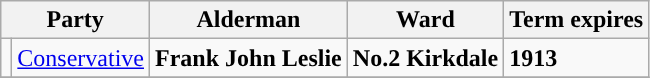<table class="wikitable">
<tr>
<th colspan="2">Party</th>
<th>Alderman</th>
<th>Ward</th>
<th>Term expires</th>
</tr>
<tr>
<td style="background-color:"></td>
<td><a href='#'>Conservative</a></td>
<td><strong>Frank John Leslie</strong></td>
<td><strong>No.2 Kirkdale</strong></td>
<td><strong>1913</strong></td>
</tr>
<tr>
</tr>
</table>
